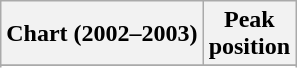<table class="wikitable sortable plainrowheaders" style="text-align:center">
<tr>
<th>Chart (2002–2003)</th>
<th>Peak<br>position</th>
</tr>
<tr>
</tr>
<tr>
</tr>
<tr>
</tr>
<tr>
</tr>
<tr>
</tr>
<tr>
</tr>
<tr>
</tr>
<tr>
</tr>
</table>
